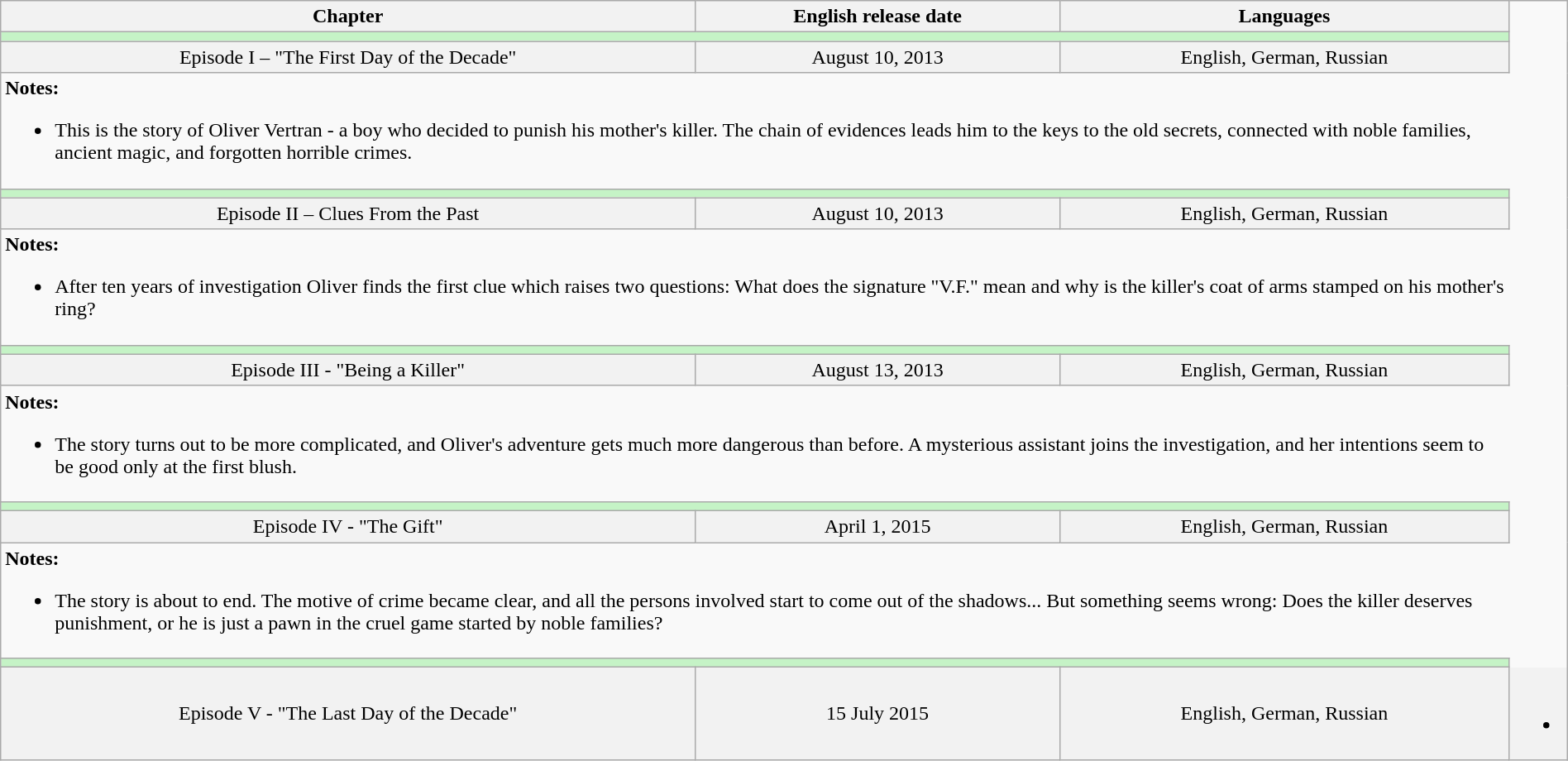<table class="wikitable" style="width:100%;">
<tr style="text-align: center;">
<th>Chapter</th>
<th>English release date</th>
<th>Languages<br></th>
</tr>
<tr>
<td colspan="3" style="background:#c5f3c6;"></td>
</tr>
<tr style="background:#f2f2f2; text-align:center;">
<td>Episode I – "The First Day of the Decade"</td>
<td>August 10, 2013</td>
<td>English, German, Russian</td>
</tr>
<tr>
<td colspan="3" style="border: none; vertical-align: top;"><strong>Notes:</strong><br><ul><li>This is the story of Oliver Vertran - a boy who decided to punish his mother's killer. The chain of evidences leads him to the keys to the old secrets, connected with noble families, ancient magic, and forgotten horrible crimes.</li></ul></td>
</tr>
<tr>
<td colspan="3" style="background:#c5f3c6;"></td>
</tr>
<tr style="background:#f2f2f2; text-align:center;">
<td>Episode II – Clues From the Past</td>
<td>August 10, 2013</td>
<td>English, German, Russian</td>
</tr>
<tr>
<td colspan="3" style="border: none; vertical-align: top;"><strong>Notes:</strong><br><ul><li>After ten years of investigation Oliver finds the first clue which raises two questions: What does the signature "V.F." mean and why is the killer's coat of arms stamped on his mother's ring?</li></ul></td>
</tr>
<tr>
<td colspan="3" style="background:#c5f3c6;"></td>
</tr>
<tr style="background:#f2f2f2; text-align:center;">
<td>Episode III - "Being a Killer"</td>
<td>August 13, 2013</td>
<td>English, German, Russian</td>
</tr>
<tr>
<td colspan="3" style="border: none; vertical-align: top;"><strong>Notes:</strong><br><ul><li>The story turns out to be more complicated, and Oliver's adventure gets much more dangerous than before. A mysterious assistant joins the investigation, and her intentions seem to be good only at the first blush.</li></ul></td>
</tr>
<tr>
<td colspan="3" style="background:#c5f3c6;"></td>
</tr>
<tr style="background:#f2f2f2; text-align:center;">
<td>Episode IV - "The Gift"</td>
<td>April 1, 2015</td>
<td>English, German, Russian</td>
</tr>
<tr>
<td colspan="3" style="border: none; vertical-align: top;"><strong>Notes:</strong><br><ul><li>The story is about to end. The motive of crime became clear, and all the persons involved start to come out of the shadows... But something seems wrong: Does the killer deserves punishment, or he is just a pawn in the cruel game started by noble families?</li></ul></td>
</tr>
<tr>
<td colspan="3" style="background:#c5f3c6;"></td>
</tr>
<tr style="background:#f2f2f2; text-align:center;">
<td>Episode V - "The Last Day of the Decade"</td>
<td>15 July 2015</td>
<td>English, German, Russian</td>
<td colspan="3" style="border: none; vertical-align: top;"><br><ul><li></li></ul></td>
</tr>
</table>
